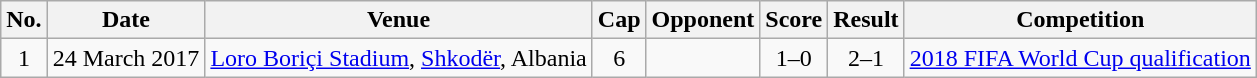<table class="wikitable sortable">
<tr>
<th scope="col">No.</th>
<th scope="col" data-sort-type="date">Date</th>
<th scope="col">Venue</th>
<th scope="col">Cap</th>
<th scope="col">Opponent</th>
<th scope="col">Score</th>
<th scope="col">Result</th>
<th scope="col">Competition</th>
</tr>
<tr>
<td align="center">1</td>
<td>24 March 2017</td>
<td><a href='#'>Loro Boriçi Stadium</a>, <a href='#'>Shkodër</a>, Albania</td>
<td align="center">6</td>
<td></td>
<td align="center">1–0</td>
<td align="center">2–1</td>
<td><a href='#'>2018 FIFA World Cup qualification</a></td>
</tr>
</table>
